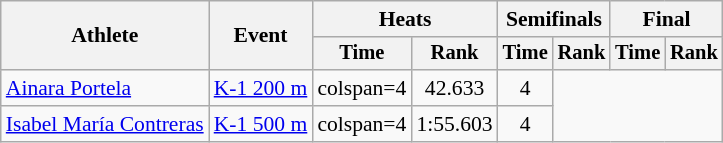<table class=wikitable style="font-size:90%;">
<tr>
<th rowspan=2>Athlete</th>
<th rowspan=2>Event</th>
<th colspan=2>Heats</th>
<th colspan=2>Semifinals</th>
<th colspan=2>Final</th>
</tr>
<tr style="font-size:95%">
<th>Time</th>
<th>Rank</th>
<th>Time</th>
<th>Rank</th>
<th>Time</th>
<th>Rank</th>
</tr>
<tr align=center>
<td align=left><a href='#'>Ainara Portela</a></td>
<td align=left><a href='#'>K-1 200 m</a></td>
<td>colspan=4 </td>
<td>42.633</td>
<td>4</td>
</tr>
<tr align=center>
<td align=left><a href='#'>Isabel María Contreras</a></td>
<td align=left><a href='#'>K-1 500 m</a></td>
<td>colspan=4 </td>
<td>1:55.603</td>
<td>4</td>
</tr>
</table>
